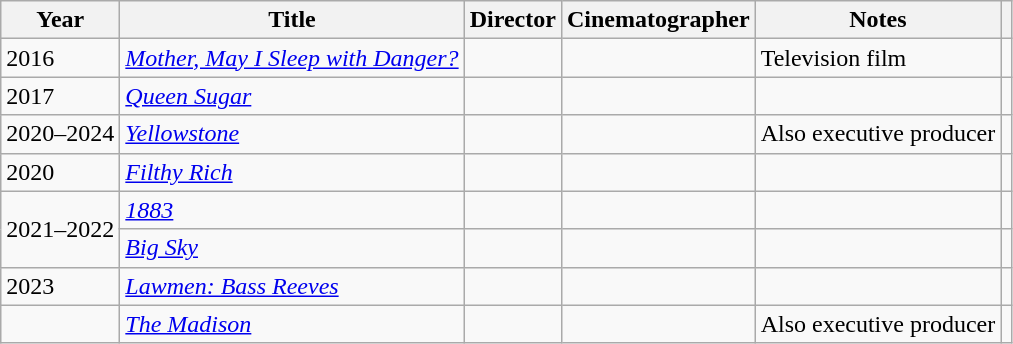<table class="wikitable plainrowheaders sortable">
<tr>
<th>Year</th>
<th>Title</th>
<th>Director</th>
<th>Cinematographer</th>
<th class="unsortable">Notes</th>
<th class="unsortable"></th>
</tr>
<tr>
<td>2016</td>
<td><em><a href='#'>Mother, May I Sleep with Danger?</a></em></td>
<td></td>
<td></td>
<td>Television film</td>
<td></td>
</tr>
<tr>
<td>2017</td>
<td><em><a href='#'>Queen Sugar</a></em></td>
<td></td>
<td></td>
<td></td>
<td></td>
</tr>
<tr>
<td>2020–2024</td>
<td><em><a href='#'>Yellowstone</a></em></td>
<td></td>
<td></td>
<td>Also executive producer</td>
<td></td>
</tr>
<tr>
<td>2020</td>
<td><em><a href='#'>Filthy Rich</a></em></td>
<td></td>
<td></td>
<td></td>
<td></td>
</tr>
<tr>
<td rowspan="2">2021–2022</td>
<td><em><a href='#'>1883</a></em></td>
<td></td>
<td></td>
<td></td>
<td></td>
</tr>
<tr>
<td><em><a href='#'>Big Sky</a></em></td>
<td></td>
<td></td>
<td></td>
<td></td>
</tr>
<tr>
<td>2023</td>
<td><em><a href='#'>Lawmen: Bass Reeves</a></em></td>
<td></td>
<td></td>
<td></td>
<td></td>
</tr>
<tr>
<td></td>
<td><em><a href='#'>The Madison</a></em></td>
<td></td>
<td></td>
<td>Also executive producer</td>
<td></td>
</tr>
</table>
